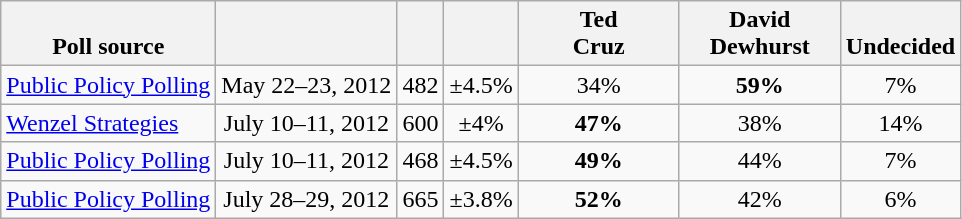<table class="wikitable" style="text-align:center">
<tr valign= bottom>
<th>Poll source</th>
<th></th>
<th></th>
<th></th>
<th style="width:100px;">Ted<br>Cruz</th>
<th style="width:100px;">David<br>Dewhurst</th>
<th>Undecided</th>
</tr>
<tr>
<td align=left><a href='#'>Public Policy Polling</a></td>
<td>May 22–23, 2012</td>
<td>482</td>
<td>±4.5%</td>
<td>34%</td>
<td><strong>59%</strong></td>
<td>7%</td>
</tr>
<tr>
<td align=left><a href='#'>Wenzel Strategies</a></td>
<td>July 10–11, 2012</td>
<td>600</td>
<td>±4%</td>
<td><strong>47%</strong></td>
<td>38%</td>
<td>14%</td>
</tr>
<tr>
<td align=left><a href='#'>Public Policy Polling</a></td>
<td>July 10–11, 2012</td>
<td>468</td>
<td>±4.5%</td>
<td><strong>49%</strong></td>
<td>44%</td>
<td>7%</td>
</tr>
<tr>
<td align=left><a href='#'>Public Policy Polling</a></td>
<td>July 28–29, 2012</td>
<td>665</td>
<td>±3.8%</td>
<td><strong>52%</strong></td>
<td>42%</td>
<td>6%</td>
</tr>
</table>
